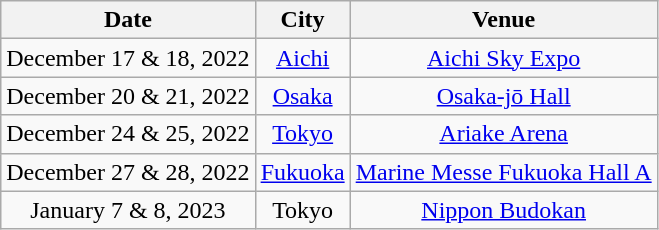<table class="wikitable plainrowheaders" style="text-align:center;">
<tr>
<th scope="col">Date</th>
<th scope="col">City</th>
<th scope="col">Venue</th>
</tr>
<tr>
<td>December 17 & 18, 2022</td>
<td><a href='#'>Aichi</a></td>
<td><a href='#'>Aichi Sky Expo</a></td>
</tr>
<tr>
<td>December 20 & 21, 2022</td>
<td><a href='#'>Osaka</a></td>
<td><a href='#'>Osaka-jō Hall</a></td>
</tr>
<tr>
<td>December 24 & 25, 2022</td>
<td><a href='#'>Tokyo</a></td>
<td><a href='#'>Ariake Arena</a></td>
</tr>
<tr>
<td>December 27 & 28, 2022</td>
<td><a href='#'>Fukuoka</a></td>
<td><a href='#'>Marine Messe Fukuoka Hall A</a></td>
</tr>
<tr>
<td>January 7 & 8, 2023</td>
<td>Tokyo</td>
<td><a href='#'>Nippon Budokan</a></td>
</tr>
</table>
